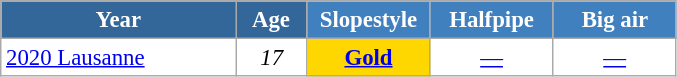<table class="wikitable" style="font-size:95%; text-align:center; border:grey solid 1px; border-collapse:collapse; background:#ffffff;">
<tr>
<th style="background-color:#369; color:white; width:150px;"> Year </th>
<th style="background-color:#369; color:white; width:40px;"> Age </th>
<th style="background-color:#4180be; color:white; width:75px;"> Slopestyle </th>
<th style="background-color:#4180be; color:white; width:75px;"> Halfpipe </th>
<th style="background-color:#4180be; color:white; width:75px;"> Big air </th>
</tr>
<tr>
<td align=left> <a href='#'>2020 Lausanne</a></td>
<td><em>17</em></td>
<td bgcolor="gold"><strong><a href='#'>Gold</a></strong></td>
<td><a href='#'>—</a></td>
<td><a href='#'>—</a></td>
</tr>
</table>
